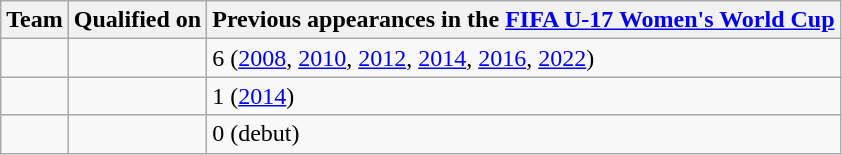<table class="wikitable sortable">
<tr>
<th>Team</th>
<th>Qualified on</th>
<th data-sort-type="number">Previous appearances in the <a href='#'>FIFA U-17 Women's World Cup</a></th>
</tr>
<tr>
<td></td>
<td></td>
<td>6 (<a href='#'>2008</a>, <a href='#'>2010</a>, <a href='#'>2012</a>, <a href='#'>2014</a>, <a href='#'>2016</a>, <a href='#'>2022</a>)</td>
</tr>
<tr>
<td></td>
<td></td>
<td>1 (<a href='#'>2014</a>)</td>
</tr>
<tr>
<td></td>
<td></td>
<td>0 (debut)</td>
</tr>
</table>
